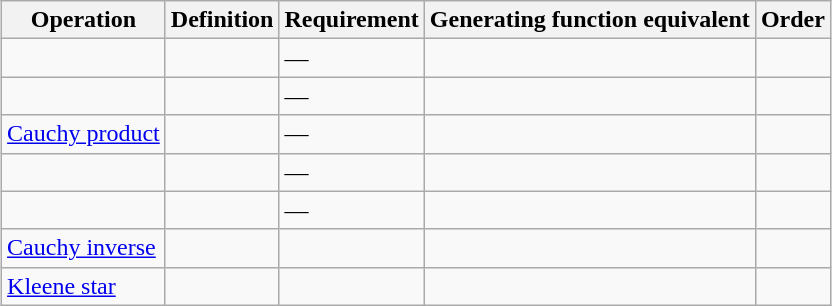<table class="wikitable" style="margin-left: auto; margin-right: auto; border: none;">
<tr>
<th>Operation</th>
<th>Definition</th>
<th>Requirement</th>
<th>Generating function equivalent</th>
<th>Order</th>
</tr>
<tr>
<td></td>
<td></td>
<td>—</td>
<td></td>
<td></td>
</tr>
<tr>
<td></td>
<td></td>
<td>—</td>
<td></td>
<td></td>
</tr>
<tr>
<td><a href='#'>Cauchy product</a></td>
<td></td>
<td>—</td>
<td></td>
<td></td>
</tr>
<tr>
<td></td>
<td></td>
<td>—</td>
<td></td>
<td></td>
</tr>
<tr>
<td></td>
<td></td>
<td>—</td>
<td></td>
<td></td>
</tr>
<tr>
<td><a href='#'>Cauchy inverse</a></td>
<td></td>
<td></td>
<td></td>
<td></td>
</tr>
<tr>
<td><a href='#'>Kleene star</a></td>
<td></td>
<td></td>
<td></td>
<td></td>
</tr>
</table>
